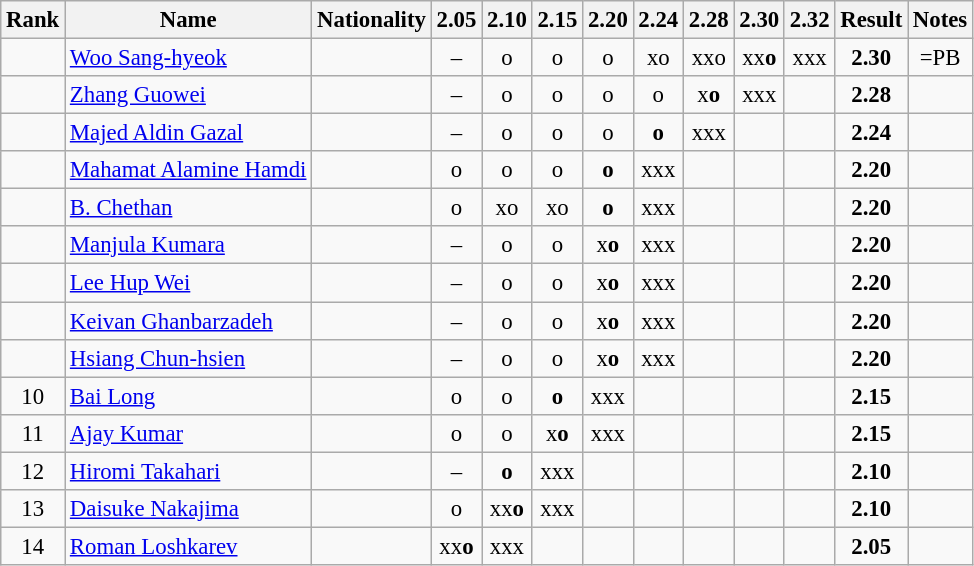<table class="wikitable sortable" style="text-align:center;font-size:95%">
<tr>
<th>Rank</th>
<th>Name</th>
<th>Nationality</th>
<th>2.05</th>
<th>2.10</th>
<th>2.15</th>
<th>2.20</th>
<th>2.24</th>
<th>2.28</th>
<th>2.30</th>
<th>2.32</th>
<th>Result</th>
<th>Notes</th>
</tr>
<tr>
<td></td>
<td align=left><a href='#'>Woo Sang-hyeok</a></td>
<td align=left></td>
<td>–</td>
<td>o</td>
<td>o</td>
<td>o</td>
<td>xo</td>
<td>xxo</td>
<td>xx<strong>o</strong></td>
<td>xxx</td>
<td><strong>2.30</strong></td>
<td>=PB</td>
</tr>
<tr>
<td></td>
<td align=left><a href='#'>Zhang Guowei</a></td>
<td align=left></td>
<td>–</td>
<td>o</td>
<td>o</td>
<td>o</td>
<td>o</td>
<td>x<strong>o</strong></td>
<td>xxx</td>
<td></td>
<td><strong>2.28</strong></td>
<td></td>
</tr>
<tr>
<td></td>
<td align=left><a href='#'>Majed Aldin Gazal</a></td>
<td align=left></td>
<td>–</td>
<td>o</td>
<td>o</td>
<td>o</td>
<td><strong>o</strong></td>
<td>xxx</td>
<td></td>
<td></td>
<td><strong>2.24</strong></td>
<td></td>
</tr>
<tr>
<td></td>
<td align=left><a href='#'>Mahamat Alamine Hamdi</a></td>
<td align=left></td>
<td>o</td>
<td>o</td>
<td>o</td>
<td><strong>o</strong></td>
<td>xxx</td>
<td></td>
<td></td>
<td></td>
<td><strong>2.20</strong></td>
<td></td>
</tr>
<tr>
<td></td>
<td align=left><a href='#'>B. Chethan</a></td>
<td align=left></td>
<td>o</td>
<td>xo</td>
<td>xo</td>
<td><strong>o</strong></td>
<td>xxx</td>
<td></td>
<td></td>
<td></td>
<td><strong>2.20</strong></td>
<td></td>
</tr>
<tr>
<td></td>
<td align=left><a href='#'>Manjula Kumara</a></td>
<td align=left></td>
<td>–</td>
<td>o</td>
<td>o</td>
<td>x<strong>o</strong></td>
<td>xxx</td>
<td></td>
<td></td>
<td></td>
<td><strong>2.20</strong></td>
<td></td>
</tr>
<tr>
<td></td>
<td align=left><a href='#'>Lee Hup Wei</a></td>
<td align=left></td>
<td>–</td>
<td>o</td>
<td>o</td>
<td>x<strong>o</strong></td>
<td>xxx</td>
<td></td>
<td></td>
<td></td>
<td><strong>2.20</strong></td>
<td></td>
</tr>
<tr>
<td></td>
<td align=left><a href='#'>Keivan Ghanbarzadeh</a></td>
<td align=left></td>
<td>–</td>
<td>o</td>
<td>o</td>
<td>x<strong>o</strong></td>
<td>xxx</td>
<td></td>
<td></td>
<td></td>
<td><strong>2.20</strong></td>
<td></td>
</tr>
<tr>
<td></td>
<td align=left><a href='#'>Hsiang Chun-hsien</a></td>
<td align=left></td>
<td>–</td>
<td>o</td>
<td>o</td>
<td>x<strong>o</strong></td>
<td>xxx</td>
<td></td>
<td></td>
<td></td>
<td><strong>2.20</strong></td>
<td></td>
</tr>
<tr>
<td>10</td>
<td align=left><a href='#'>Bai Long</a></td>
<td align=left></td>
<td>o</td>
<td>o</td>
<td><strong>o</strong></td>
<td>xxx</td>
<td></td>
<td></td>
<td></td>
<td></td>
<td><strong>2.15</strong></td>
<td></td>
</tr>
<tr>
<td>11</td>
<td align=left><a href='#'>Ajay Kumar</a></td>
<td align=left></td>
<td>o</td>
<td>o</td>
<td>x<strong>o</strong></td>
<td>xxx</td>
<td></td>
<td></td>
<td></td>
<td></td>
<td><strong>2.15</strong></td>
<td></td>
</tr>
<tr>
<td>12</td>
<td align=left><a href='#'>Hiromi Takahari</a></td>
<td align=left></td>
<td>–</td>
<td><strong>o</strong></td>
<td>xxx</td>
<td></td>
<td></td>
<td></td>
<td></td>
<td></td>
<td><strong>2.10</strong></td>
<td></td>
</tr>
<tr>
<td>13</td>
<td align=left><a href='#'>Daisuke Nakajima</a></td>
<td align=left></td>
<td>o</td>
<td>xx<strong>o</strong></td>
<td>xxx</td>
<td></td>
<td></td>
<td></td>
<td></td>
<td></td>
<td><strong>2.10</strong></td>
<td></td>
</tr>
<tr>
<td>14</td>
<td align=left><a href='#'>Roman Loshkarev</a></td>
<td align=left></td>
<td>xx<strong>o</strong></td>
<td>xxx</td>
<td></td>
<td></td>
<td></td>
<td></td>
<td></td>
<td></td>
<td><strong>2.05</strong></td>
<td></td>
</tr>
</table>
